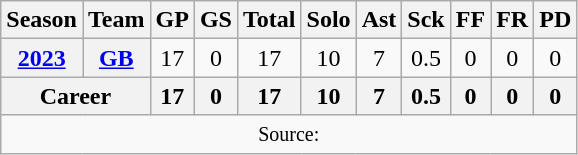<table class="wikitable" style="text-align:center;">
<tr>
<th>Season</th>
<th>Team</th>
<th>GP</th>
<th>GS</th>
<th>Total</th>
<th>Solo</th>
<th>Ast</th>
<th>Sck</th>
<th>FF</th>
<th>FR</th>
<th>PD</th>
</tr>
<tr>
<th><a href='#'>2023</a></th>
<th><a href='#'>GB</a></th>
<td>17</td>
<td>0</td>
<td>17</td>
<td>10</td>
<td>7</td>
<td>0.5</td>
<td>0</td>
<td>0</td>
<td>0</td>
</tr>
<tr>
<th colspan="2">Career</th>
<th>17</th>
<th>0</th>
<th>17</th>
<th>10</th>
<th>7</th>
<th>0.5</th>
<th>0</th>
<th>0</th>
<th>0</th>
</tr>
<tr>
<td colspan="11"><small>Source: </small></td>
</tr>
</table>
